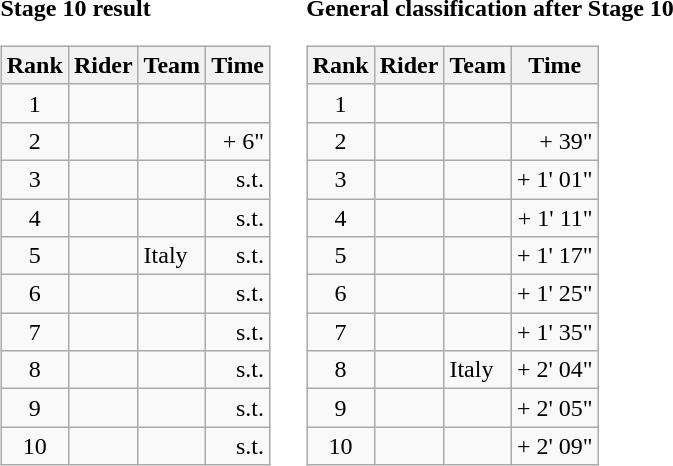<table>
<tr>
<td><strong>Stage 10 result</strong><br><table class="wikitable">
<tr>
<th scope="col">Rank</th>
<th scope="col">Rider</th>
<th scope="col">Team</th>
<th scope="col">Time</th>
</tr>
<tr>
<td style="text-align:center;">1</td>
<td></td>
<td></td>
<td style="text-align:right;"></td>
</tr>
<tr>
<td style="text-align:center;">2</td>
<td></td>
<td></td>
<td style="text-align:right;">+ 6"</td>
</tr>
<tr>
<td style="text-align:center;">3</td>
<td></td>
<td></td>
<td style="text-align:right;">s.t.</td>
</tr>
<tr>
<td style="text-align:center;">4</td>
<td></td>
<td></td>
<td style="text-align:right;">s.t.</td>
</tr>
<tr>
<td style="text-align:center;">5</td>
<td></td>
<td>Italy</td>
<td style="text-align:right;">s.t.</td>
</tr>
<tr>
<td style="text-align:center;">6</td>
<td></td>
<td></td>
<td style="text-align:right;">s.t.</td>
</tr>
<tr>
<td style="text-align:center;">7</td>
<td></td>
<td></td>
<td style="text-align:right;">s.t.</td>
</tr>
<tr>
<td style="text-align:center;">8</td>
<td></td>
<td></td>
<td style="text-align:right;">s.t.</td>
</tr>
<tr>
<td style="text-align:center;">9</td>
<td></td>
<td></td>
<td style="text-align:right;">s.t.</td>
</tr>
<tr>
<td style="text-align:center;">10</td>
<td></td>
<td></td>
<td style="text-align:right;">s.t.</td>
</tr>
</table>
</td>
<td></td>
<td><strong>General classification after Stage 10</strong><br><table class="wikitable">
<tr>
<th scope="col">Rank</th>
<th scope="col">Rider</th>
<th scope="col">Team</th>
<th scope="col">Time</th>
</tr>
<tr>
<td style="text-align:center;">1</td>
<td></td>
<td></td>
<td style="text-align:right;"></td>
</tr>
<tr>
<td style="text-align:center;">2</td>
<td></td>
<td></td>
<td style="text-align:right;">+ 39"</td>
</tr>
<tr>
<td style="text-align:center;">3</td>
<td></td>
<td></td>
<td style="text-align:right;">+ 1' 01"</td>
</tr>
<tr>
<td style="text-align:center;">4</td>
<td></td>
<td></td>
<td style="text-align:right;">+ 1' 11"</td>
</tr>
<tr>
<td style="text-align:center;">5</td>
<td></td>
<td></td>
<td style="text-align:right;">+ 1' 17"</td>
</tr>
<tr>
<td style="text-align:center;">6</td>
<td></td>
<td></td>
<td style="text-align:right;">+ 1' 25"</td>
</tr>
<tr>
<td style="text-align:center;">7</td>
<td></td>
<td></td>
<td style="text-align:right;">+ 1' 35"</td>
</tr>
<tr>
<td style="text-align:center;">8</td>
<td></td>
<td>Italy</td>
<td style="text-align:right;">+ 2' 04"</td>
</tr>
<tr>
<td style="text-align:center;">9</td>
<td></td>
<td></td>
<td style="text-align:right;">+ 2' 05"</td>
</tr>
<tr>
<td style="text-align:center;">10</td>
<td></td>
<td></td>
<td style="text-align:right;">+ 2' 09"</td>
</tr>
</table>
</td>
</tr>
</table>
